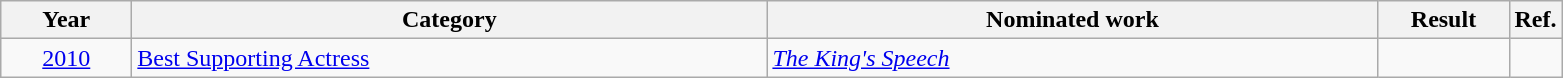<table class=wikitable>
<tr>
<th scope="col" style="width:5em;">Year</th>
<th scope="col" style="width:26em;">Category</th>
<th scope="col" style="width:25em;">Nominated work</th>
<th scope="col" style="width:5em;">Result</th>
<th>Ref.</th>
</tr>
<tr>
<td style="text-align:center;"><a href='#'>2010</a></td>
<td><a href='#'>Best Supporting Actress</a></td>
<td><em><a href='#'>The King's Speech</a></em></td>
<td></td>
<td></td>
</tr>
</table>
